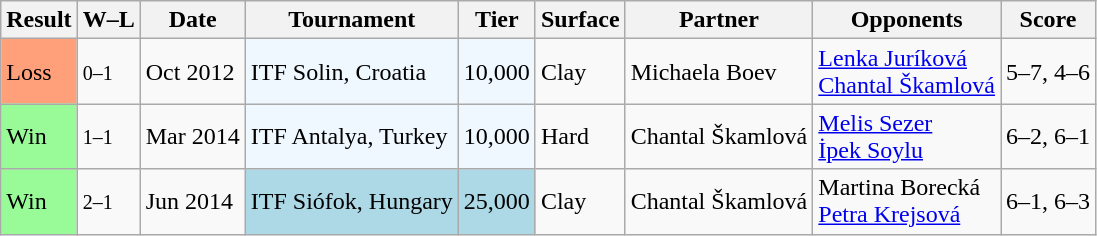<table class="sortable wikitable">
<tr>
<th>Result</th>
<th class="unsortable">W–L</th>
<th>Date</th>
<th>Tournament</th>
<th>Tier</th>
<th>Surface</th>
<th>Partner</th>
<th>Opponents</th>
<th class="unsortable">Score</th>
</tr>
<tr>
<td style="background:#ffa07a;">Loss</td>
<td><small>0–1</small></td>
<td>Oct 2012</td>
<td style="background:#f0f8ff;">ITF Solin, Croatia</td>
<td style="background:#f0f8ff;">10,000</td>
<td>Clay</td>
<td> Michaela Boev</td>
<td> <a href='#'>Lenka Juríková</a> <br>  <a href='#'>Chantal Škamlová</a></td>
<td>5–7, 4–6</td>
</tr>
<tr>
<td style="background:#98fb98;">Win</td>
<td><small>1–1</small></td>
<td>Mar 2014</td>
<td style="background:#f0f8ff;">ITF Antalya, Turkey</td>
<td style="background:#f0f8ff;">10,000</td>
<td>Hard</td>
<td> Chantal Škamlová</td>
<td> <a href='#'>Melis Sezer</a> <br>  <a href='#'>İpek Soylu</a></td>
<td>6–2, 6–1</td>
</tr>
<tr>
<td style="background:#98fb98;">Win</td>
<td><small>2–1</small></td>
<td>Jun 2014</td>
<td style="background:lightblue;">ITF Siófok, Hungary</td>
<td style="background:lightblue;">25,000</td>
<td>Clay</td>
<td> Chantal Škamlová</td>
<td> Martina Borecká <br>  <a href='#'>Petra Krejsová</a></td>
<td>6–1, 6–3</td>
</tr>
</table>
